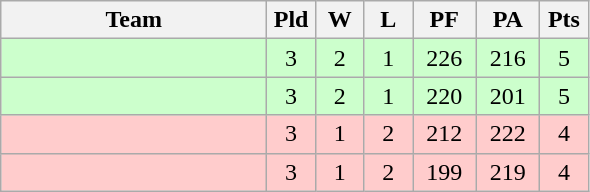<table class="wikitable" style="text-align:center;">
<tr>
<th width=170>Team</th>
<th width=25>Pld</th>
<th width=25>W</th>
<th width=25>L</th>
<th width=35>PF</th>
<th width=35>PA</th>
<th width=25>Pts</th>
</tr>
<tr bgcolor=#ccffcc>
<td align="left"></td>
<td>3</td>
<td>2</td>
<td>1</td>
<td>226</td>
<td>216</td>
<td>5</td>
</tr>
<tr bgcolor=#ccffcc>
<td align="left"></td>
<td>3</td>
<td>2</td>
<td>1</td>
<td>220</td>
<td>201</td>
<td>5</td>
</tr>
<tr bgcolor=#ffcccc>
<td align="left"></td>
<td>3</td>
<td>1</td>
<td>2</td>
<td>212</td>
<td>222</td>
<td>4</td>
</tr>
<tr bgcolor=#ffcccc>
<td align="left"></td>
<td>3</td>
<td>1</td>
<td>2</td>
<td>199</td>
<td>219</td>
<td>4</td>
</tr>
</table>
